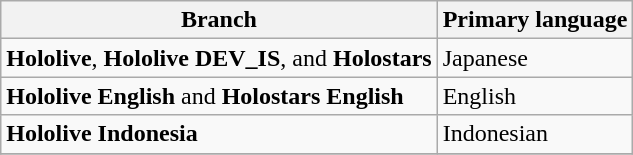<table class="sortable wikitable">
<tr>
<th>Branch</th>
<th>Primary language</th>
</tr>
<tr>
<td><strong>Hololive</strong>, <strong>Hololive DEV_IS</strong>, and <strong>Holostars</strong></td>
<td>Japanese</td>
</tr>
<tr>
<td><strong>Hololive English</strong> and <strong>Holostars English</strong></td>
<td>English</td>
</tr>
<tr>
<td><strong>Hololive Indonesia</strong></td>
<td>Indonesian</td>
</tr>
<tr>
</tr>
</table>
